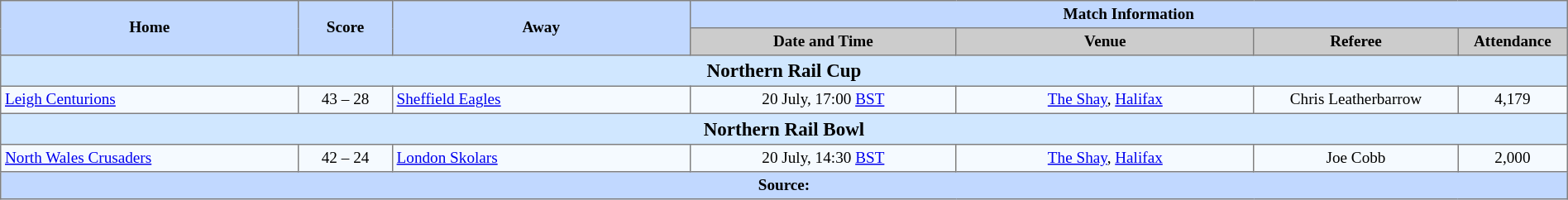<table border="1" cellpadding="3" cellspacing="0" style="border-collapse:collapse; font-size:80%; text-align:center; width:100%;">
<tr style="background:#c1d8ff;">
<th rowspan="2" style="width:19%;">Home</th>
<th rowspan="2" style="width:6%;">Score</th>
<th rowspan="2" style="width:19%;">Away</th>
<th colspan=6>Match Information</th>
</tr>
<tr style="background:#ccc;">
<th width=17%>Date and Time</th>
<th width=19%>Venue</th>
<th width=13%>Referee</th>
<th width=7%>Attendance</th>
</tr>
<tr style="background:#d0e7ff;">
<td colspan=8><big><strong>Northern Rail Cup</strong></big></td>
</tr>
<tr style="background:#f5faff;">
<td align=left> <a href='#'>Leigh Centurions</a></td>
<td>43 – 28</td>
<td align=left> <a href='#'>Sheffield Eagles</a></td>
<td>20 July, 17:00 <a href='#'>BST</a></td>
<td><a href='#'>The Shay</a>, <a href='#'>Halifax</a></td>
<td>Chris Leatherbarrow</td>
<td>4,179</td>
</tr>
<tr style="background:#d0e7ff;">
<td colspan=8><big><strong>Northern Rail Bowl</strong></big></td>
</tr>
<tr style="background:#f5faff;">
<td align=left>  <a href='#'>North Wales Crusaders</a></td>
<td>42 – 24</td>
<td align=left> <a href='#'>London Skolars</a></td>
<td>20 July, 14:30 <a href='#'>BST</a></td>
<td><a href='#'>The Shay</a>, <a href='#'>Halifax</a></td>
<td>Joe Cobb</td>
<td>2,000</td>
</tr>
<tr style="background:#c1d8ff;">
<th colspan=12>Source:</th>
</tr>
</table>
